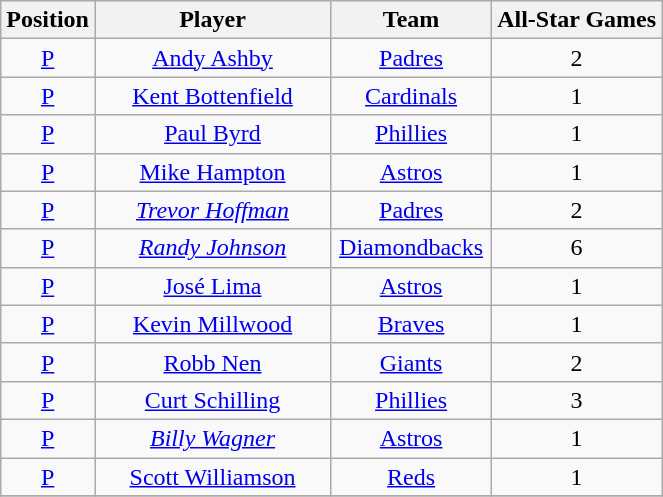<table class="wikitable" style="font-size: 100%; text-align:center;">
<tr>
<th scope="col">Position</th>
<th scope="col" width="150">Player</th>
<th scope="col" width="100">Team</th>
<th scope="col">All-Star Games</th>
</tr>
<tr>
<td><a href='#'>P</a></td>
<td><a href='#'>Andy Ashby</a></td>
<td><a href='#'>Padres</a></td>
<td>2</td>
</tr>
<tr>
<td><a href='#'>P</a></td>
<td><a href='#'>Kent Bottenfield</a></td>
<td><a href='#'>Cardinals</a></td>
<td>1</td>
</tr>
<tr>
<td><a href='#'>P</a></td>
<td><a href='#'>Paul Byrd</a></td>
<td><a href='#'>Phillies</a></td>
<td>1</td>
</tr>
<tr>
<td><a href='#'>P</a></td>
<td><a href='#'>Mike Hampton</a></td>
<td><a href='#'>Astros</a></td>
<td>1</td>
</tr>
<tr>
<td><a href='#'>P</a></td>
<td><em><a href='#'>Trevor Hoffman</a></em></td>
<td><a href='#'>Padres</a></td>
<td>2</td>
</tr>
<tr>
<td><a href='#'>P</a></td>
<td><em><a href='#'>Randy Johnson</a></em></td>
<td><a href='#'>Diamondbacks</a></td>
<td>6</td>
</tr>
<tr>
<td><a href='#'>P</a></td>
<td><a href='#'>José Lima</a></td>
<td><a href='#'>Astros</a></td>
<td>1</td>
</tr>
<tr>
<td><a href='#'>P</a></td>
<td><a href='#'>Kevin Millwood</a></td>
<td><a href='#'>Braves</a></td>
<td>1</td>
</tr>
<tr>
<td><a href='#'>P</a></td>
<td><a href='#'>Robb Nen</a></td>
<td><a href='#'>Giants</a></td>
<td>2</td>
</tr>
<tr>
<td><a href='#'>P</a></td>
<td><a href='#'>Curt Schilling</a></td>
<td><a href='#'>Phillies</a></td>
<td>3</td>
</tr>
<tr>
<td><a href='#'>P</a></td>
<td><em><a href='#'>Billy Wagner</a></em></td>
<td><a href='#'>Astros</a></td>
<td>1</td>
</tr>
<tr>
<td><a href='#'>P</a></td>
<td><a href='#'>Scott Williamson</a></td>
<td><a href='#'>Reds</a></td>
<td>1</td>
</tr>
<tr>
</tr>
</table>
